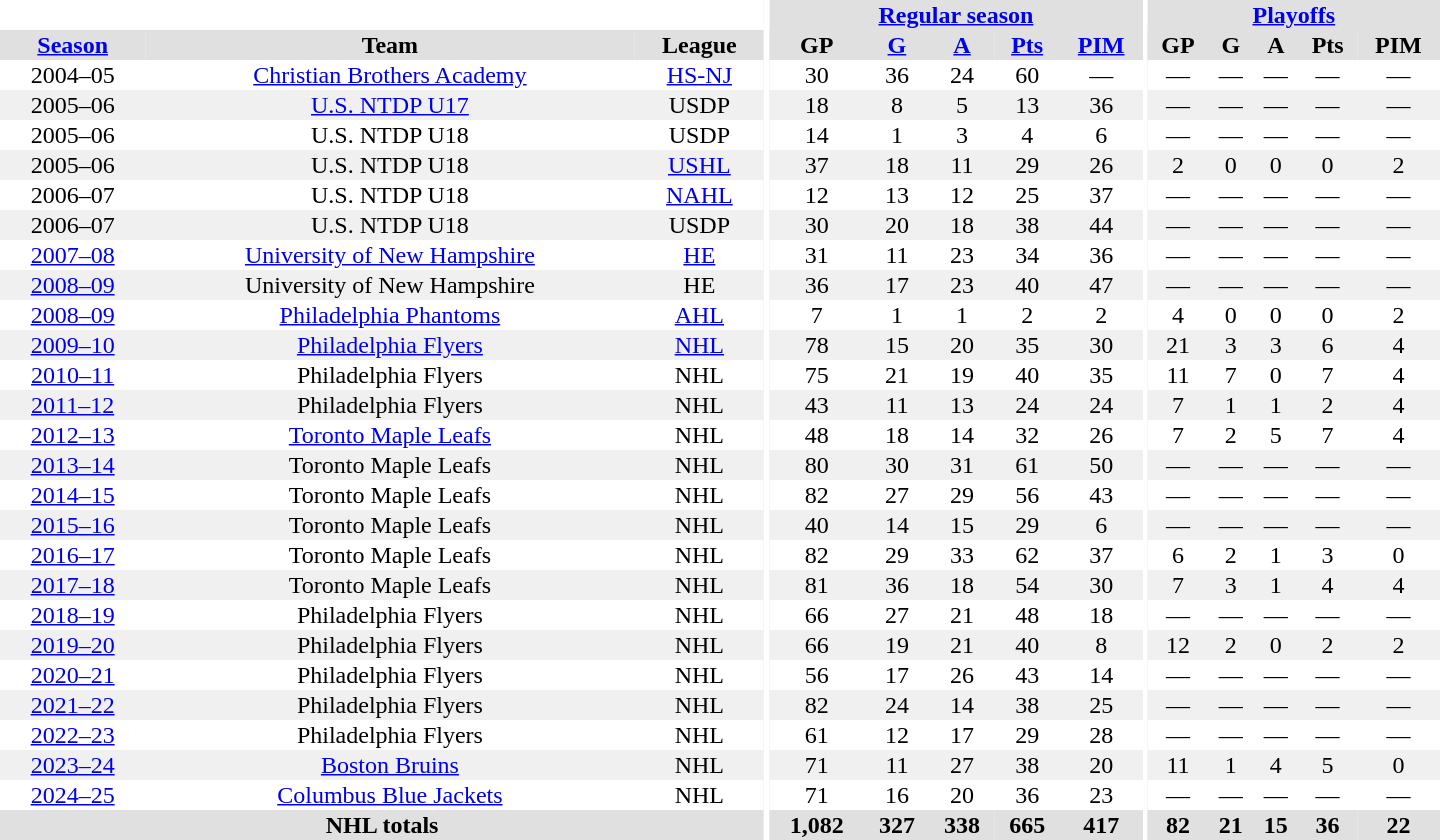<table border="0" cellpadding="1" cellspacing="0" style="text-align:center; width:60em">
<tr style="background:#e0e0e0;">
<th colspan="3" style="background:#fff;"></th>
<th rowspan="100" style="background:#fff;"></th>
<th colspan="5"><a href='#'>Regular season</a></th>
<th rowspan="100" style="background:#fff;"></th>
<th colspan="5"><a href='#'>Playoffs</a></th>
</tr>
<tr style="background:#e0e0e0;">
<th><a href='#'>Season</a></th>
<th>Team</th>
<th>League</th>
<th>GP</th>
<th><a href='#'>G</a></th>
<th><a href='#'>A</a></th>
<th><a href='#'>Pts</a></th>
<th><a href='#'>PIM</a></th>
<th>GP</th>
<th>G</th>
<th>A</th>
<th>Pts</th>
<th>PIM</th>
</tr>
<tr>
<td>2004–05</td>
<td><a href='#'>Christian Brothers Academy</a></td>
<td><a href='#'>HS-NJ</a></td>
<td>30</td>
<td>36</td>
<td>24</td>
<td>60</td>
<td>—</td>
<td>—</td>
<td>—</td>
<td>—</td>
<td>—</td>
<td>—</td>
</tr>
<tr style="background:#f0f0f0;">
<td>2005–06</td>
<td><a href='#'>U.S. NTDP U17</a></td>
<td>USDP</td>
<td>18</td>
<td>8</td>
<td>5</td>
<td>13</td>
<td>36</td>
<td>—</td>
<td>—</td>
<td>—</td>
<td>—</td>
<td>—</td>
</tr>
<tr>
<td>2005–06</td>
<td>U.S. NTDP U18</td>
<td>USDP</td>
<td>14</td>
<td>1</td>
<td>3</td>
<td>4</td>
<td>6</td>
<td>—</td>
<td>—</td>
<td>—</td>
<td>—</td>
<td>—</td>
</tr>
<tr style="background:#f0f0f0;">
<td>2005–06</td>
<td>U.S. NTDP U18</td>
<td><a href='#'>USHL</a></td>
<td>37</td>
<td>18</td>
<td>11</td>
<td>29</td>
<td>26</td>
<td>2</td>
<td>0</td>
<td>0</td>
<td>0</td>
<td>2</td>
</tr>
<tr>
<td>2006–07</td>
<td>U.S. NTDP U18</td>
<td><a href='#'>NAHL</a></td>
<td>12</td>
<td>13</td>
<td>12</td>
<td>25</td>
<td>37</td>
<td>—</td>
<td>—</td>
<td>—</td>
<td>—</td>
<td>—</td>
</tr>
<tr style="background:#f0f0f0;">
<td>2006–07</td>
<td>U.S. NTDP U18</td>
<td>USDP</td>
<td>30</td>
<td>20</td>
<td>18</td>
<td>38</td>
<td>44</td>
<td>—</td>
<td>—</td>
<td>—</td>
<td>—</td>
<td>—</td>
</tr>
<tr>
<td><a href='#'>2007–08</a></td>
<td><a href='#'>University of New Hampshire</a></td>
<td><a href='#'>HE</a></td>
<td>31</td>
<td>11</td>
<td>23</td>
<td>34</td>
<td>36</td>
<td>—</td>
<td>—</td>
<td>—</td>
<td>—</td>
<td>—</td>
</tr>
<tr style="background:#f0f0f0;">
<td><a href='#'>2008–09</a></td>
<td>University of New Hampshire</td>
<td>HE</td>
<td>36</td>
<td>17</td>
<td>23</td>
<td>40</td>
<td>47</td>
<td>—</td>
<td>—</td>
<td>—</td>
<td>—</td>
<td>—</td>
</tr>
<tr>
<td><a href='#'>2008–09</a></td>
<td><a href='#'>Philadelphia Phantoms</a></td>
<td><a href='#'>AHL</a></td>
<td>7</td>
<td>1</td>
<td>1</td>
<td>2</td>
<td>2</td>
<td>4</td>
<td>0</td>
<td>0</td>
<td>0</td>
<td>2</td>
</tr>
<tr style="background:#f0f0f0;">
<td><a href='#'>2009–10</a></td>
<td><a href='#'>Philadelphia Flyers</a></td>
<td><a href='#'>NHL</a></td>
<td>78</td>
<td>15</td>
<td>20</td>
<td>35</td>
<td>30</td>
<td>21</td>
<td>3</td>
<td>3</td>
<td>6</td>
<td>4</td>
</tr>
<tr>
<td><a href='#'>2010–11</a></td>
<td>Philadelphia Flyers</td>
<td>NHL</td>
<td>75</td>
<td>21</td>
<td>19</td>
<td>40</td>
<td>35</td>
<td>11</td>
<td>7</td>
<td>0</td>
<td>7</td>
<td>4</td>
</tr>
<tr style="background:#f0f0f0;">
<td><a href='#'>2011–12</a></td>
<td>Philadelphia Flyers</td>
<td>NHL</td>
<td>43</td>
<td>11</td>
<td>13</td>
<td>24</td>
<td>24</td>
<td>7</td>
<td>1</td>
<td>1</td>
<td>2</td>
<td>4</td>
</tr>
<tr>
<td><a href='#'>2012–13</a></td>
<td><a href='#'>Toronto Maple Leafs</a></td>
<td>NHL</td>
<td>48</td>
<td>18</td>
<td>14</td>
<td>32</td>
<td>26</td>
<td>7</td>
<td>2</td>
<td>5</td>
<td>7</td>
<td>4</td>
</tr>
<tr style="background:#f0f0f0;">
<td><a href='#'>2013–14</a></td>
<td>Toronto Maple Leafs</td>
<td>NHL</td>
<td>80</td>
<td>30</td>
<td>31</td>
<td>61</td>
<td>50</td>
<td>—</td>
<td>—</td>
<td>—</td>
<td>—</td>
<td>—</td>
</tr>
<tr>
<td><a href='#'>2014–15</a></td>
<td>Toronto Maple Leafs</td>
<td>NHL</td>
<td>82</td>
<td>27</td>
<td>29</td>
<td>56</td>
<td>43</td>
<td>—</td>
<td>—</td>
<td>—</td>
<td>—</td>
<td>—</td>
</tr>
<tr style="background:#f0f0f0;">
<td><a href='#'>2015–16</a></td>
<td>Toronto Maple Leafs</td>
<td>NHL</td>
<td>40</td>
<td>14</td>
<td>15</td>
<td>29</td>
<td>6</td>
<td>—</td>
<td>—</td>
<td>—</td>
<td>—</td>
<td>—</td>
</tr>
<tr>
<td><a href='#'>2016–17</a></td>
<td>Toronto Maple Leafs</td>
<td>NHL</td>
<td>82</td>
<td>29</td>
<td>33</td>
<td>62</td>
<td>37</td>
<td>6</td>
<td>2</td>
<td>1</td>
<td>3</td>
<td>0</td>
</tr>
<tr style="background:#f0f0f0;">
<td><a href='#'>2017–18</a></td>
<td>Toronto Maple Leafs</td>
<td>NHL</td>
<td>81</td>
<td>36</td>
<td>18</td>
<td>54</td>
<td>30</td>
<td>7</td>
<td>3</td>
<td>1</td>
<td>4</td>
<td>4</td>
</tr>
<tr>
<td><a href='#'>2018–19</a></td>
<td>Philadelphia Flyers</td>
<td>NHL</td>
<td>66</td>
<td>27</td>
<td>21</td>
<td>48</td>
<td>18</td>
<td>—</td>
<td>—</td>
<td>—</td>
<td>—</td>
<td>—</td>
</tr>
<tr style="background:#f0f0f0;">
<td><a href='#'>2019–20</a></td>
<td>Philadelphia Flyers</td>
<td>NHL</td>
<td>66</td>
<td>19</td>
<td>21</td>
<td>40</td>
<td>8</td>
<td>12</td>
<td>2</td>
<td>0</td>
<td>2</td>
<td>2</td>
</tr>
<tr>
<td><a href='#'>2020–21</a></td>
<td>Philadelphia Flyers</td>
<td>NHL</td>
<td>56</td>
<td>17</td>
<td>26</td>
<td>43</td>
<td>14</td>
<td>—</td>
<td>—</td>
<td>—</td>
<td>—</td>
<td>—</td>
</tr>
<tr style="background:#f0f0f0;">
<td><a href='#'>2021–22</a></td>
<td>Philadelphia Flyers</td>
<td>NHL</td>
<td>82</td>
<td>24</td>
<td>14</td>
<td>38</td>
<td>25</td>
<td>—</td>
<td>—</td>
<td>—</td>
<td>—</td>
<td>—</td>
</tr>
<tr>
<td><a href='#'>2022–23</a></td>
<td>Philadelphia Flyers</td>
<td>NHL</td>
<td>61</td>
<td>12</td>
<td>17</td>
<td>29</td>
<td>28</td>
<td>—</td>
<td>—</td>
<td>—</td>
<td>—</td>
<td>—</td>
</tr>
<tr style="background:#f0f0f0;">
<td><a href='#'>2023–24</a></td>
<td><a href='#'>Boston Bruins</a></td>
<td>NHL</td>
<td>71</td>
<td>11</td>
<td>27</td>
<td>38</td>
<td>20</td>
<td>11</td>
<td>1</td>
<td>4</td>
<td>5</td>
<td>0</td>
</tr>
<tr>
<td><a href='#'>2024–25</a></td>
<td><a href='#'>Columbus Blue Jackets</a></td>
<td>NHL</td>
<td>71</td>
<td>16</td>
<td>20</td>
<td>36</td>
<td>23</td>
<td>—</td>
<td>—</td>
<td>—</td>
<td>—</td>
<td>—</td>
</tr>
<tr style="background:#e0e0e0;">
<th colspan="3">NHL totals</th>
<th>1,082</th>
<th>327</th>
<th>338</th>
<th>665</th>
<th>417</th>
<th>82</th>
<th>21</th>
<th>15</th>
<th>36</th>
<th>22</th>
</tr>
</table>
